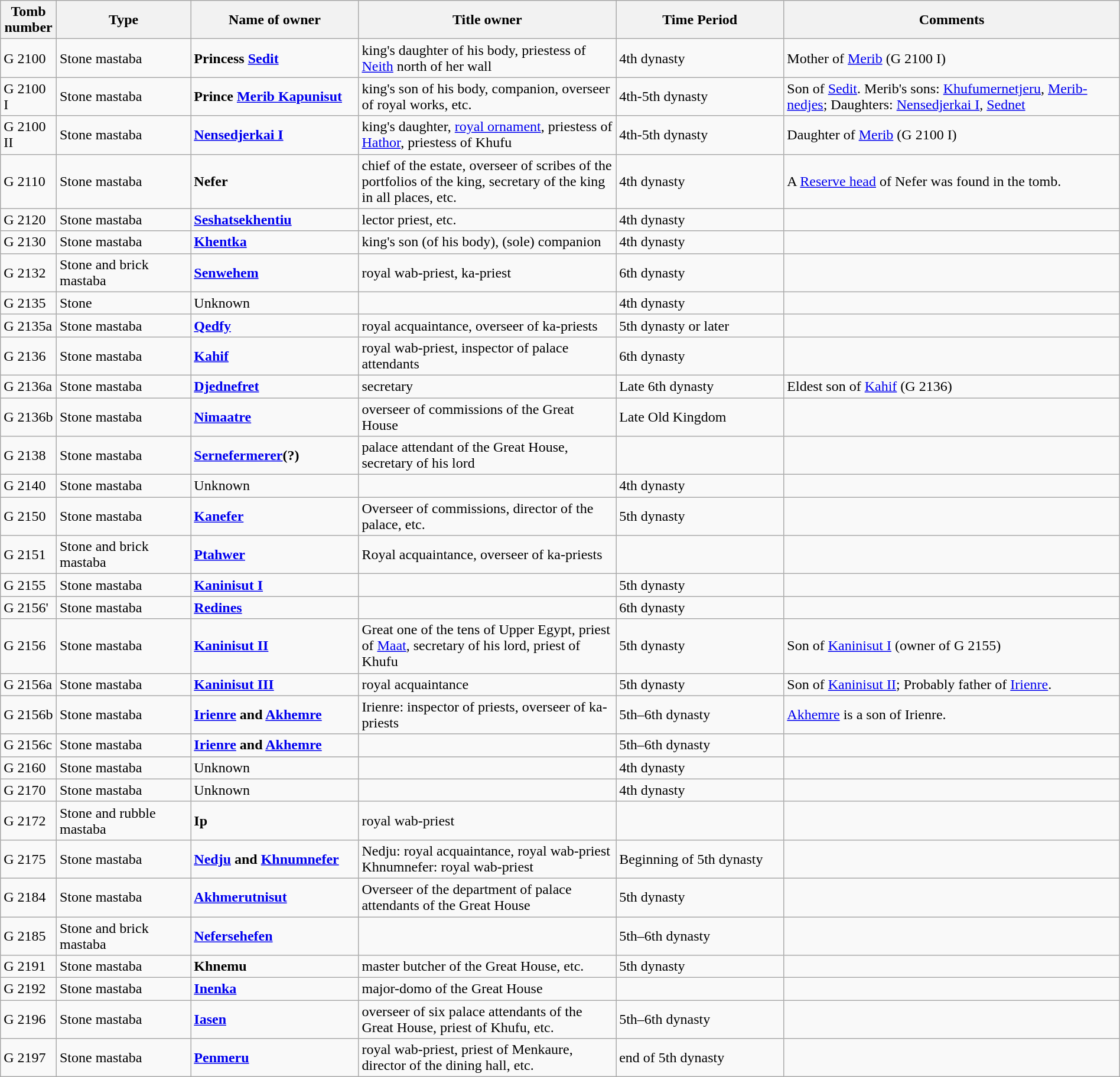<table class="wikitable" style="width: 100%;">
<tr>
<th width="5%">Tomb number</th>
<th width="12%">Type</th>
<th width="15%">Name of owner</th>
<th width="23%">Title owner</th>
<th width="15%">Time Period</th>
<th width="30%">Comments</th>
</tr>
<tr>
<td>G 2100</td>
<td>Stone mastaba</td>
<td><strong>Princess <a href='#'>Sedit</a></strong></td>
<td>king's daughter of his body, priestess of <a href='#'>Neith</a> north of her wall</td>
<td>4th dynasty</td>
<td>Mother of <a href='#'>Merib</a> (G 2100 I)</td>
</tr>
<tr>
<td>G 2100 I</td>
<td>Stone mastaba</td>
<td><strong>Prince <a href='#'>Merib Kapunisut</a></strong></td>
<td>king's son of his body, companion, overseer of royal works, etc.</td>
<td>4th-5th dynasty</td>
<td>Son of <a href='#'>Sedit</a>. Merib's sons: <a href='#'>Khufumernetjeru</a>, <a href='#'>Merib-nedjes</a>; Daughters: <a href='#'>Nensedjerkai I</a>, <a href='#'>Sednet</a></td>
</tr>
<tr>
<td>G 2100 II</td>
<td>Stone mastaba</td>
<td><strong><a href='#'>Nensedjerkai I</a></strong></td>
<td>king's daughter, <a href='#'>royal ornament</a>, priestess of <a href='#'>Hathor</a>, priestess of Khufu</td>
<td>4th-5th dynasty</td>
<td>Daughter of <a href='#'>Merib</a> (G 2100 I)</td>
</tr>
<tr>
<td>G 2110</td>
<td>Stone mastaba</td>
<td><strong>Nefer</strong></td>
<td>chief of the estate, overseer of scribes of the portfolios of the king, secretary of the king in all places, etc.</td>
<td>4th dynasty</td>
<td>A <a href='#'>Reserve head</a> of Nefer was found in the tomb.</td>
</tr>
<tr>
<td>G 2120</td>
<td>Stone mastaba</td>
<td><strong><a href='#'>Seshatsekhentiu</a></strong></td>
<td>lector priest, etc.</td>
<td>4th dynasty</td>
<td></td>
</tr>
<tr>
<td>G 2130</td>
<td>Stone mastaba</td>
<td><strong><a href='#'>Khentka</a></strong></td>
<td>king's son (of his body), (sole) companion</td>
<td>4th dynasty</td>
<td></td>
</tr>
<tr>
<td>G 2132</td>
<td>Stone and brick mastaba</td>
<td><strong><a href='#'>Senwehem</a></strong></td>
<td>royal wab-priest, ka-priest</td>
<td>6th dynasty</td>
<td></td>
</tr>
<tr>
<td>G 2135</td>
<td>Stone</td>
<td>Unknown</td>
<td></td>
<td>4th dynasty</td>
<td></td>
</tr>
<tr>
<td>G 2135a</td>
<td>Stone mastaba</td>
<td><strong><a href='#'>Qedfy</a></strong></td>
<td>royal acquaintance, overseer of ka-priests</td>
<td>5th dynasty or later</td>
<td></td>
</tr>
<tr>
<td>G 2136</td>
<td>Stone mastaba</td>
<td><strong><a href='#'>Kahif</a></strong></td>
<td>royal wab-priest, inspector of palace attendants</td>
<td>6th dynasty</td>
<td></td>
</tr>
<tr>
<td>G 2136a</td>
<td>Stone mastaba</td>
<td><strong><a href='#'>Djednefret</a></strong></td>
<td>secretary</td>
<td>Late 6th dynasty</td>
<td>Eldest son of <a href='#'>Kahif</a> (G 2136)</td>
</tr>
<tr>
<td>G 2136b</td>
<td>Stone mastaba</td>
<td><strong><a href='#'>Nimaatre</a></strong></td>
<td>overseer of commissions of the Great House</td>
<td>Late Old Kingdom</td>
<td></td>
</tr>
<tr>
<td>G 2138</td>
<td>Stone mastaba</td>
<td><strong><a href='#'>Sernefermerer</a>(?)</strong></td>
<td>palace attendant of the Great House, secretary of his lord</td>
<td></td>
<td></td>
</tr>
<tr>
<td>G 2140</td>
<td>Stone mastaba</td>
<td>Unknown</td>
<td></td>
<td>4th dynasty</td>
<td></td>
</tr>
<tr>
<td>G 2150</td>
<td>Stone mastaba</td>
<td><a href='#'><strong>Kanefer</strong></a></td>
<td>Overseer of commissions, director of the palace, etc.</td>
<td>5th dynasty</td>
<td></td>
</tr>
<tr>
<td>G 2151</td>
<td>Stone and brick mastaba</td>
<td><strong><a href='#'>Ptahwer</a></strong></td>
<td>Royal acquaintance, overseer of ka-priests</td>
<td></td>
<td></td>
</tr>
<tr>
<td>G 2155</td>
<td>Stone mastaba</td>
<td><strong><a href='#'>Kaninisut I</a></strong></td>
<td></td>
<td>5th dynasty</td>
<td></td>
</tr>
<tr>
<td>G 2156'</td>
<td>Stone mastaba</td>
<td><strong><a href='#'>Redines</a></strong></td>
<td></td>
<td>6th dynasty</td>
<td></td>
</tr>
<tr>
<td>G 2156</td>
<td>Stone mastaba</td>
<td><strong><a href='#'>Kaninisut II</a></strong></td>
<td>Great one of the tens of Upper Egypt, priest of <a href='#'>Maat</a>, secretary of his lord, priest of Khufu</td>
<td>5th dynasty</td>
<td>Son of <a href='#'>Kaninisut I</a> (owner of G 2155)</td>
</tr>
<tr>
<td>G 2156a</td>
<td>Stone mastaba</td>
<td><strong><a href='#'>Kaninisut III</a></strong></td>
<td>royal acquaintance</td>
<td>5th dynasty</td>
<td>Son of <a href='#'>Kaninisut II</a>; Probably father of <a href='#'>Irienre</a>.</td>
</tr>
<tr>
<td>G 2156b</td>
<td>Stone mastaba</td>
<td><strong><a href='#'>Irienre</a> and <a href='#'>Akhemre</a></strong></td>
<td>Irienre: inspector of priests, overseer of ka-priests</td>
<td>5th–6th dynasty</td>
<td><a href='#'>Akhemre</a> is a son of Irienre.</td>
</tr>
<tr>
<td>G 2156c</td>
<td>Stone mastaba</td>
<td><strong><a href='#'>Irienre</a> and <a href='#'>Akhemre</a></strong></td>
<td></td>
<td>5th–6th dynasty</td>
<td></td>
</tr>
<tr>
<td>G 2160</td>
<td>Stone mastaba</td>
<td>Unknown</td>
<td></td>
<td>4th dynasty</td>
<td></td>
</tr>
<tr>
<td>G 2170</td>
<td>Stone mastaba</td>
<td>Unknown</td>
<td></td>
<td>4th dynasty</td>
<td></td>
</tr>
<tr>
<td>G 2172</td>
<td>Stone and rubble mastaba</td>
<td><strong>Ip</strong></td>
<td>royal wab-priest</td>
<td></td>
<td></td>
</tr>
<tr>
<td>G 2175</td>
<td>Stone mastaba</td>
<td><strong><a href='#'>Nedju</a> and <a href='#'>Khnumnefer</a></strong></td>
<td>Nedju: royal acquaintance, royal wab-priest <br> Khnumnefer: royal wab-priest</td>
<td>Beginning of 5th dynasty</td>
<td></td>
</tr>
<tr>
<td>G 2184</td>
<td>Stone mastaba</td>
<td><strong><a href='#'>Akhmerutnisut</a></strong></td>
<td>Overseer of the department of palace attendants of the Great House</td>
<td>5th dynasty</td>
<td></td>
</tr>
<tr>
<td>G 2185</td>
<td>Stone and brick mastaba</td>
<td><strong> <a href='#'>Nefersehefen</a></strong></td>
<td></td>
<td>5th–6th dynasty</td>
<td></td>
</tr>
<tr>
<td>G 2191</td>
<td>Stone mastaba</td>
<td><strong>Khnemu</strong></td>
<td>master butcher of the Great House, etc.</td>
<td>5th dynasty</td>
<td></td>
</tr>
<tr>
<td>G 2192</td>
<td>Stone mastaba</td>
<td><strong><a href='#'>Inenka</a></strong></td>
<td>major-domo of the Great House</td>
<td></td>
<td></td>
</tr>
<tr>
<td>G 2196</td>
<td>Stone mastaba</td>
<td><strong><a href='#'>Iasen</a></strong></td>
<td>overseer of six palace attendants of the Great House, priest of Khufu, etc.</td>
<td>5th–6th dynasty</td>
<td></td>
</tr>
<tr>
<td>G 2197</td>
<td>Stone mastaba</td>
<td><strong><a href='#'>Penmeru</a></strong></td>
<td>royal wab-priest, priest of Menkaure, director of the dining hall, etc.</td>
<td>end of 5th dynasty</td>
<td></td>
</tr>
</table>
